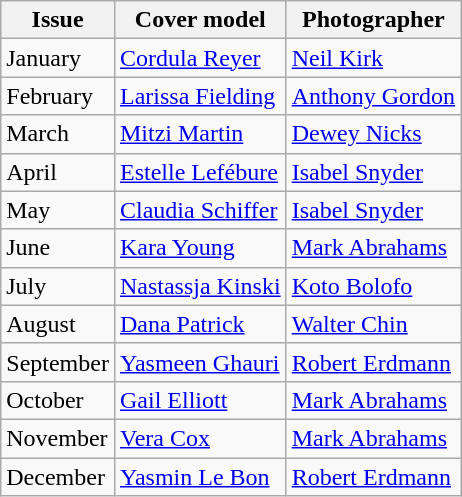<table class="sortable wikitable">
<tr>
<th>Issue</th>
<th>Cover model</th>
<th>Photographer</th>
</tr>
<tr>
<td>January</td>
<td><a href='#'>Cordula Reyer</a></td>
<td><a href='#'>Neil Kirk</a></td>
</tr>
<tr>
<td>February</td>
<td><a href='#'>Larissa Fielding</a></td>
<td><a href='#'>Anthony Gordon</a></td>
</tr>
<tr>
<td>March</td>
<td><a href='#'>Mitzi Martin</a></td>
<td><a href='#'>Dewey Nicks</a></td>
</tr>
<tr>
<td>April</td>
<td><a href='#'>Estelle Lefébure</a></td>
<td><a href='#'>Isabel Snyder</a></td>
</tr>
<tr>
<td>May</td>
<td><a href='#'>Claudia Schiffer</a></td>
<td><a href='#'>Isabel Snyder</a></td>
</tr>
<tr>
<td>June</td>
<td><a href='#'>Kara Young</a></td>
<td><a href='#'>Mark Abrahams</a></td>
</tr>
<tr>
<td>July</td>
<td><a href='#'>Nastassja Kinski</a></td>
<td><a href='#'>Koto Bolofo</a></td>
</tr>
<tr>
<td>August</td>
<td><a href='#'>Dana Patrick</a></td>
<td><a href='#'>Walter Chin</a></td>
</tr>
<tr>
<td>September</td>
<td><a href='#'>Yasmeen Ghauri</a></td>
<td><a href='#'>Robert Erdmann</a></td>
</tr>
<tr>
<td>October</td>
<td><a href='#'>Gail Elliott</a></td>
<td><a href='#'>Mark Abrahams</a></td>
</tr>
<tr>
<td>November</td>
<td><a href='#'>Vera Cox</a></td>
<td><a href='#'>Mark Abrahams</a></td>
</tr>
<tr>
<td>December</td>
<td><a href='#'>Yasmin Le Bon</a></td>
<td><a href='#'>Robert Erdmann</a></td>
</tr>
</table>
